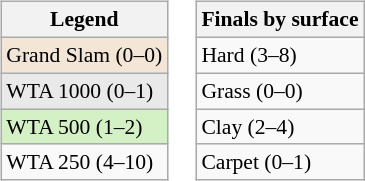<table>
<tr valign=top>
<td><br><table class="wikitable" style=font-size:90%>
<tr>
<th>Legend</th>
</tr>
<tr>
<td style="background:#f3e6d7;">Grand Slam (0–0)</td>
</tr>
<tr>
<td style="background:#e9e9e9;">WTA 1000 (0–1)</td>
</tr>
<tr>
<td style="background:#d4f1c5;">WTA 500 (1–2)</td>
</tr>
<tr>
<td>WTA 250 (4–10)</td>
</tr>
</table>
</td>
<td><br><table class="wikitable" style=font-size:90%>
<tr>
<th>Finals by surface</th>
</tr>
<tr>
<td>Hard (3–8)</td>
</tr>
<tr>
<td>Grass (0–0)</td>
</tr>
<tr>
<td>Clay (2–4)</td>
</tr>
<tr>
<td>Carpet (0–1)</td>
</tr>
</table>
</td>
</tr>
</table>
